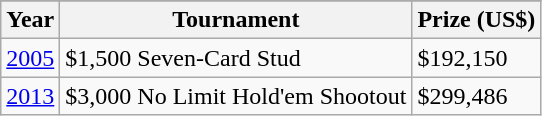<table class="wikitable" border="1">
<tr>
</tr>
<tr>
<th>Year</th>
<th>Tournament</th>
<th>Prize (US$)</th>
</tr>
<tr>
<td><a href='#'>2005</a></td>
<td>$1,500 Seven-Card Stud</td>
<td>$192,150</td>
</tr>
<tr>
<td><a href='#'>2013</a></td>
<td>$3,000 No Limit Hold'em Shootout</td>
<td>$299,486</td>
</tr>
</table>
